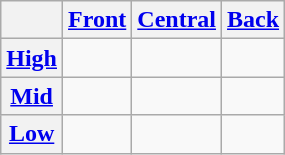<table class="wikitable" style="text-align:center;">
<tr>
<th></th>
<th><a href='#'>Front</a></th>
<th><a href='#'>Central</a></th>
<th><a href='#'>Back</a></th>
</tr>
<tr>
<th><a href='#'>High</a></th>
<td></td>
<td></td>
<td></td>
</tr>
<tr>
<th><a href='#'>Mid</a></th>
<td></td>
<td></td>
<td></td>
</tr>
<tr>
<th><a href='#'>Low</a></th>
<td></td>
<td></td>
<td></td>
</tr>
</table>
